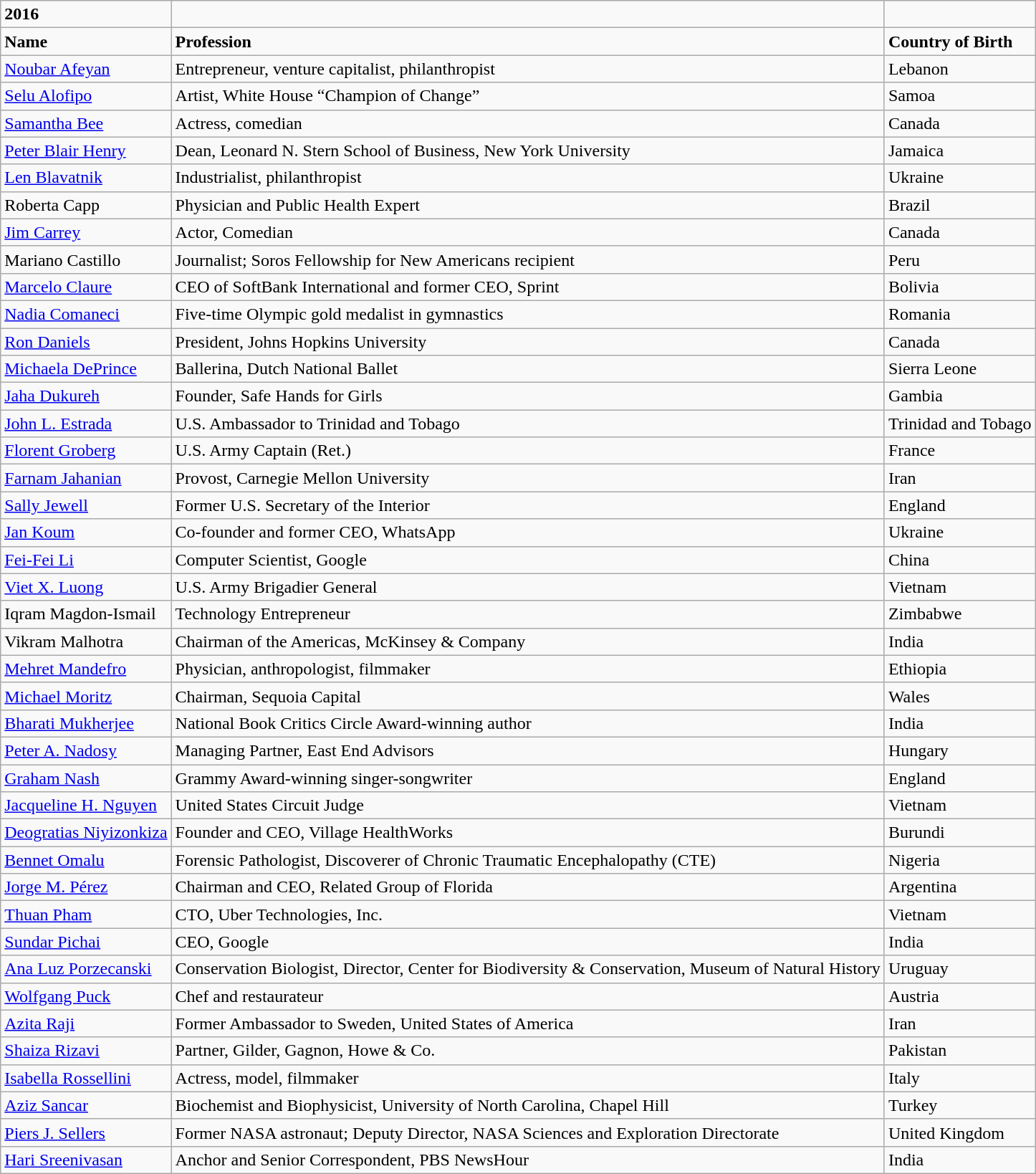<table class="wikitable">
<tr>
<td><strong>2016</strong></td>
<td></td>
<td></td>
</tr>
<tr>
<td><strong>Name</strong></td>
<td><strong>Profession</strong></td>
<td><strong>Country of Birth</strong></td>
</tr>
<tr>
<td><a href='#'>Noubar Afeyan</a></td>
<td>Entrepreneur, venture capitalist, philanthropist</td>
<td>Lebanon</td>
</tr>
<tr>
<td><a href='#'>Selu Alofipo</a></td>
<td>Artist, White House “Champion of Change”</td>
<td>Samoa</td>
</tr>
<tr>
<td><a href='#'>Samantha Bee</a></td>
<td>Actress, comedian</td>
<td>Canada</td>
</tr>
<tr>
<td><a href='#'>Peter Blair Henry</a></td>
<td>Dean, Leonard N. Stern School of Business, New York University</td>
<td>Jamaica</td>
</tr>
<tr>
<td><a href='#'>Len Blavatnik</a></td>
<td>Industrialist, philanthropist</td>
<td>Ukraine</td>
</tr>
<tr>
<td>Roberta Capp</td>
<td>Physician and Public Health Expert</td>
<td>Brazil</td>
</tr>
<tr>
<td><a href='#'>Jim Carrey</a></td>
<td>Actor, Comedian</td>
<td>Canada</td>
</tr>
<tr>
<td>Mariano Castillo</td>
<td>Journalist; Soros Fellowship for New Americans recipient</td>
<td>Peru</td>
</tr>
<tr>
<td><a href='#'>Marcelo Claure</a></td>
<td>CEO of SoftBank International and former CEO, Sprint</td>
<td>Bolivia</td>
</tr>
<tr>
<td><a href='#'>Nadia Comaneci</a></td>
<td>Five-time Olympic gold medalist in gymnastics</td>
<td>Romania</td>
</tr>
<tr>
<td><a href='#'>Ron Daniels</a></td>
<td>President, Johns Hopkins University</td>
<td>Canada</td>
</tr>
<tr>
<td><a href='#'>Michaela DePrince</a></td>
<td>Ballerina, Dutch National Ballet</td>
<td>Sierra Leone</td>
</tr>
<tr>
<td><a href='#'>Jaha Dukureh</a></td>
<td>Founder, Safe Hands for Girls</td>
<td>Gambia</td>
</tr>
<tr>
<td><a href='#'>John L. Estrada</a></td>
<td>U.S. Ambassador to Trinidad and Tobago</td>
<td>Trinidad and Tobago</td>
</tr>
<tr>
<td><a href='#'>Florent Groberg</a></td>
<td>U.S. Army Captain (Ret.)</td>
<td>France</td>
</tr>
<tr>
<td><a href='#'>Farnam Jahanian</a></td>
<td>Provost, Carnegie Mellon University</td>
<td>Iran</td>
</tr>
<tr>
<td><a href='#'>Sally Jewell</a></td>
<td>Former U.S. Secretary of the Interior</td>
<td>England</td>
</tr>
<tr>
<td><a href='#'>Jan Koum</a></td>
<td>Co-founder and former CEO, WhatsApp</td>
<td>Ukraine</td>
</tr>
<tr>
<td><a href='#'>Fei-Fei Li</a></td>
<td>Computer Scientist, Google</td>
<td>China</td>
</tr>
<tr>
<td><a href='#'>Viet X. Luong</a></td>
<td>U.S. Army Brigadier General</td>
<td>Vietnam</td>
</tr>
<tr>
<td>Iqram Magdon-Ismail</td>
<td>Technology Entrepreneur</td>
<td>Zimbabwe</td>
</tr>
<tr>
<td>Vikram Malhotra</td>
<td>Chairman of the Americas, McKinsey & Company</td>
<td>India</td>
</tr>
<tr>
<td><a href='#'>Mehret Mandefro</a></td>
<td>Physician, anthropologist, filmmaker</td>
<td>Ethiopia</td>
</tr>
<tr>
<td><a href='#'>Michael Moritz</a></td>
<td>Chairman, Sequoia Capital</td>
<td>Wales</td>
</tr>
<tr>
<td><a href='#'>Bharati Mukherjee</a></td>
<td>National Book Critics Circle Award-winning author</td>
<td>India</td>
</tr>
<tr>
<td><a href='#'>Peter A. Nadosy</a></td>
<td>Managing Partner, East End Advisors</td>
<td>Hungary</td>
</tr>
<tr>
<td><a href='#'>Graham Nash</a></td>
<td>Grammy Award-winning singer-songwriter</td>
<td>England</td>
</tr>
<tr>
<td><a href='#'>Jacqueline H. Nguyen</a></td>
<td>United States Circuit Judge</td>
<td>Vietnam</td>
</tr>
<tr>
<td><a href='#'>Deogratias Niyizonkiza</a></td>
<td>Founder and CEO, Village HealthWorks</td>
<td>Burundi</td>
</tr>
<tr>
<td><a href='#'>Bennet Omalu</a></td>
<td>Forensic Pathologist, Discoverer of Chronic Traumatic  Encephalopathy (CTE)</td>
<td>Nigeria</td>
</tr>
<tr>
<td><a href='#'>Jorge M. Pérez</a></td>
<td>Chairman and CEO, Related Group of Florida</td>
<td>Argentina</td>
</tr>
<tr>
<td><a href='#'>Thuan Pham</a></td>
<td>CTO, Uber Technologies, Inc.</td>
<td>Vietnam</td>
</tr>
<tr>
<td><a href='#'>Sundar Pichai</a></td>
<td>CEO, Google</td>
<td>India</td>
</tr>
<tr>
<td><a href='#'>Ana Luz Porzecanski</a></td>
<td>Conservation Biologist, Director, Center for Biodiversity  & Conservation, Museum of Natural History</td>
<td>Uruguay</td>
</tr>
<tr>
<td><a href='#'>Wolfgang Puck</a></td>
<td>Chef  and restaurateur</td>
<td>Austria</td>
</tr>
<tr>
<td><a href='#'>Azita Raji</a></td>
<td>Former Ambassador to Sweden, United States of America</td>
<td>Iran</td>
</tr>
<tr>
<td><a href='#'>Shaiza Rizavi</a></td>
<td>Partner, Gilder, Gagnon, Howe & Co.</td>
<td>Pakistan</td>
</tr>
<tr>
<td><a href='#'>Isabella Rossellini</a></td>
<td>Actress, model, filmmaker</td>
<td>Italy</td>
</tr>
<tr>
<td><a href='#'>Aziz Sancar</a></td>
<td>Biochemist and Biophysicist, University of North Carolina,  Chapel Hill</td>
<td>Turkey</td>
</tr>
<tr>
<td><a href='#'>Piers J. Sellers</a></td>
<td>Former NASA astronaut; Deputy Director, NASA Sciences and  Exploration Directorate</td>
<td>United Kingdom</td>
</tr>
<tr>
<td><a href='#'>Hari Sreenivasan</a></td>
<td>Anchor and Senior Correspondent, PBS NewsHour</td>
<td>India</td>
</tr>
</table>
